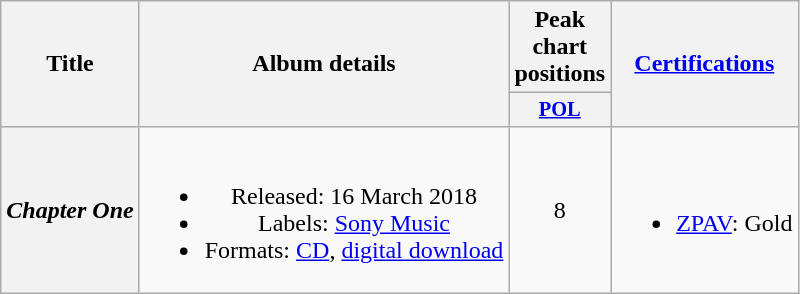<table class="wikitable plainrowheaders" style="text-align:center;">
<tr>
<th rowspan=2>Title</th>
<th rowspan=2>Album details</th>
<th>Peak chart positions</th>
<th rowspan=2><a href='#'>Certifications</a></th>
</tr>
<tr>
<th scope="col" style="width:3em;font-size:85%;"><a href='#'>POL</a><br></th>
</tr>
<tr>
<th scope="row"><em>Chapter One</em></th>
<td><br><ul><li>Released: 16 March 2018</li><li>Labels: <a href='#'>Sony Music</a></li><li>Formats: <a href='#'>CD</a>, <a href='#'>digital download</a></li></ul></td>
<td>8</td>
<td><br><ul><li><a href='#'>ZPAV</a>: Gold</li></ul></td>
</tr>
</table>
